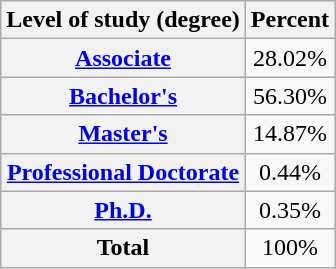<table class="wikitable" style="text-align:center">
<tr>
<th>Level of study (degree)</th>
<th>Percent</th>
</tr>
<tr>
<th><a href='#'>Associate</a></th>
<td>28.02%</td>
</tr>
<tr>
<th><a href='#'>Bachelor's</a></th>
<td>56.30%</td>
</tr>
<tr>
<th><a href='#'>Master's</a></th>
<td>14.87%</td>
</tr>
<tr>
<th><a href='#'>Professional Doctorate</a></th>
<td>0.44%</td>
</tr>
<tr>
<th><a href='#'>Ph.D.</a></th>
<td>0.35%</td>
</tr>
<tr>
<th>Total</th>
<td>100%</td>
</tr>
</table>
